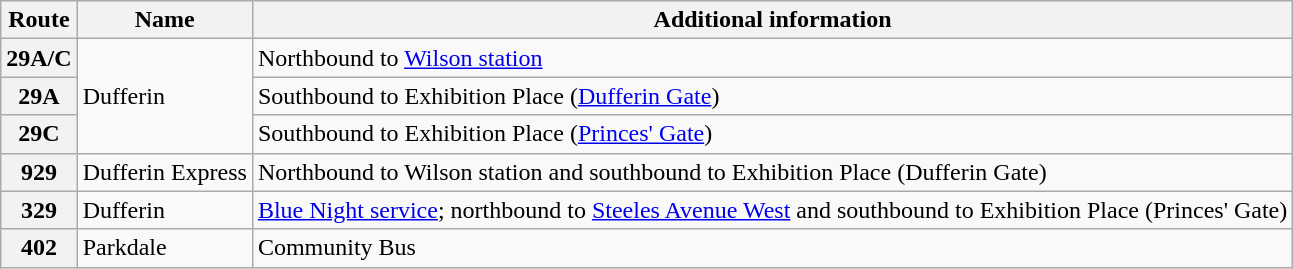<table class="wikitable">
<tr>
<th>Route</th>
<th>Name</th>
<th>Additional information</th>
</tr>
<tr>
<th>29A/C</th>
<td rowspan="3">Dufferin</td>
<td>Northbound to <a href='#'>Wilson station</a></td>
</tr>
<tr>
<th>29A</th>
<td>Southbound to Exhibition Place (<a href='#'>Dufferin Gate</a>)</td>
</tr>
<tr>
<th>29C</th>
<td>Southbound to Exhibition Place (<a href='#'>Princes' Gate</a>)</td>
</tr>
<tr>
<th>929</th>
<td>Dufferin Express</td>
<td>Northbound to Wilson station and southbound to Exhibition Place (Dufferin Gate)</td>
</tr>
<tr>
<th>329</th>
<td>Dufferin</td>
<td><a href='#'>Blue Night service</a>; northbound to <a href='#'>Steeles Avenue West</a> and southbound to Exhibition Place (Princes' Gate)</td>
</tr>
<tr>
<th>402</th>
<td>Parkdale</td>
<td>Community Bus</td>
</tr>
</table>
